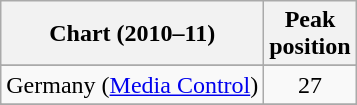<table class="wikitable sortable">
<tr>
<th align="left">Chart (2010–11)</th>
<th align="left">Peak<br>position</th>
</tr>
<tr>
</tr>
<tr>
<td>Germany (<a href='#'>Media Control</a>)</td>
<td align="center">27</td>
</tr>
<tr>
</tr>
<tr>
</tr>
<tr>
</tr>
</table>
